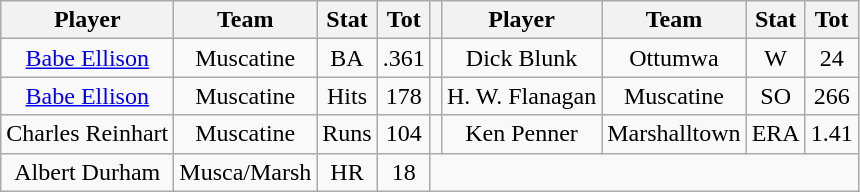<table class="wikitable" style="text-align:center">
<tr>
<th>Player</th>
<th>Team</th>
<th>Stat</th>
<th>Tot</th>
<th></th>
<th>Player</th>
<th>Team</th>
<th>Stat</th>
<th>Tot</th>
</tr>
<tr>
<td><a href='#'>Babe Ellison</a></td>
<td>Muscatine</td>
<td>BA</td>
<td>.361</td>
<td></td>
<td>Dick Blunk</td>
<td>Ottumwa</td>
<td>W</td>
<td>24</td>
</tr>
<tr>
<td><a href='#'>Babe Ellison</a></td>
<td>Muscatine</td>
<td>Hits</td>
<td>178</td>
<td></td>
<td>H. W. Flanagan</td>
<td>Muscatine</td>
<td>SO</td>
<td>266</td>
</tr>
<tr>
<td>Charles Reinhart</td>
<td>Muscatine</td>
<td>Runs</td>
<td>104</td>
<td></td>
<td>Ken Penner</td>
<td>Marshalltown</td>
<td>ERA</td>
<td>1.41</td>
</tr>
<tr>
<td>Albert Durham</td>
<td>Musca/Marsh</td>
<td>HR</td>
<td>18</td>
</tr>
</table>
